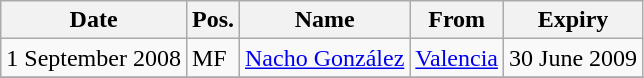<table class="wikitable">
<tr>
<th>Date</th>
<th>Pos.</th>
<th>Name</th>
<th>From</th>
<th>Expiry</th>
</tr>
<tr>
<td>1 September 2008</td>
<td>MF</td>
<td> <a href='#'>Nacho González</a></td>
<td> <a href='#'>Valencia</a></td>
<td>30 June 2009</td>
</tr>
<tr>
</tr>
</table>
